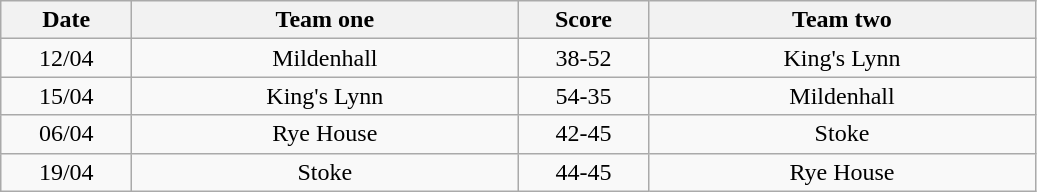<table class="wikitable" style="text-align: center">
<tr>
<th width=80>Date</th>
<th width=250>Team one</th>
<th width=80>Score</th>
<th width=250>Team two</th>
</tr>
<tr>
<td>12/04</td>
<td>Mildenhall</td>
<td>38-52</td>
<td>King's Lynn</td>
</tr>
<tr>
<td>15/04</td>
<td>King's Lynn</td>
<td>54-35</td>
<td>Mildenhall</td>
</tr>
<tr>
<td>06/04</td>
<td>Rye House</td>
<td>42-45</td>
<td>Stoke</td>
</tr>
<tr>
<td>19/04</td>
<td>Stoke</td>
<td>44-45</td>
<td>Rye House</td>
</tr>
</table>
